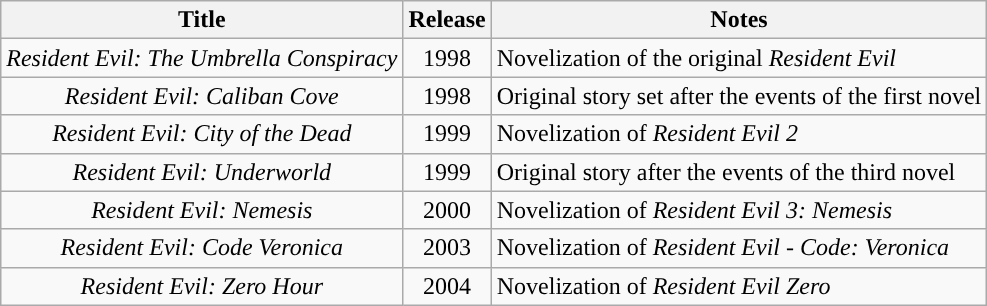<table class="wikitable">
<tr>
<th scope="col">Title</th>
<th scope="col">Release</th>
<th scope="col">Notes</th>
</tr>
<tr style="text-align: center;">
<td><em>Resident Evil: The Umbrella Conspiracy</em></td>
<td>1998</td>
<td style="text-align: left;">Novelization of the original <em>Resident Evil</em></td>
</tr>
<tr style="text-align: center;">
<td><em>Resident Evil: Caliban Cove</em></td>
<td>1998</td>
<td style="text-align: left;">Original story set after the events of the first novel</td>
</tr>
<tr style="text-align: center;">
<td><em>Resident Evil: City of the Dead</em></td>
<td>1999</td>
<td style="text-align: left;">Novelization of <em>Resident Evil 2</em></td>
</tr>
<tr style="text-align: center;">
<td><em>Resident Evil: Underworld</em></td>
<td>1999</td>
<td style="text-align: left;">Original story after the events of the third novel</td>
</tr>
<tr style="text-align: center;">
<td><em>Resident Evil: Nemesis</em></td>
<td>2000</td>
<td style="text-align: left;">Novelization of <em>Resident Evil 3: Nemesis</em></td>
</tr>
<tr style="text-align: center;">
<td><em>Resident Evil: Code Veronica</em></td>
<td>2003</td>
<td style="text-align: left;">Novelization of <em>Resident Evil - Code: Veronica</em></td>
</tr>
<tr style="text-align: center;">
<td><em>Resident Evil: Zero Hour</em></td>
<td>2004</td>
<td style="text-align: left;">Novelization of <em>Resident Evil Zero</em></td>
</tr>
</table>
